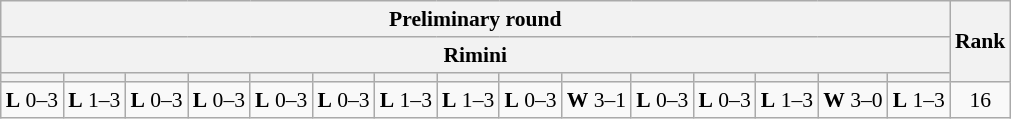<table class="wikitable" style="font-size:90%;">
<tr>
<th colspan=15>Preliminary round</th>
<th rowspan=3>Rank</th>
</tr>
<tr>
<th colspan=15>Rimini</th>
</tr>
<tr>
<th></th>
<th></th>
<th></th>
<th></th>
<th></th>
<th></th>
<th></th>
<th></th>
<th></th>
<th></th>
<th></th>
<th></th>
<th></th>
<th></th>
<th></th>
</tr>
<tr align=center>
<td><strong>L</strong> 0–3</td>
<td><strong>L</strong> 1–3</td>
<td><strong>L</strong> 0–3</td>
<td><strong>L</strong> 0–3</td>
<td><strong>L</strong> 0–3</td>
<td><strong>L</strong> 0–3</td>
<td><strong>L</strong> 1–3</td>
<td><strong>L</strong> 1–3</td>
<td><strong>L</strong> 0–3</td>
<td><strong>W</strong> 3–1</td>
<td><strong>L</strong> 0–3</td>
<td><strong>L</strong> 0–3</td>
<td><strong>L</strong> 1–3</td>
<td><strong>W</strong> 3–0</td>
<td><strong>L</strong> 1–3</td>
<td>16</td>
</tr>
</table>
